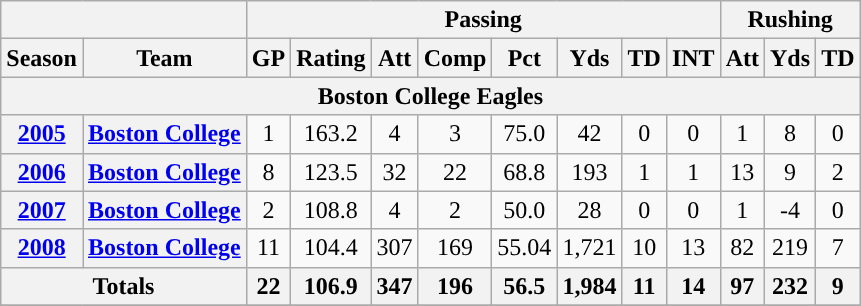<table class="wikitable" style="text-align:center">
<tr>
<th colspan="2"></th>
<th colspan="8">Passing</th>
<th colspan="3">Rushing</th>
</tr>
<tr>
<th>Season</th>
<th>Team</th>
<th>GP</th>
<th>Rating</th>
<th>Att</th>
<th>Comp</th>
<th>Pct</th>
<th>Yds</th>
<th>TD</th>
<th>INT</th>
<th>Att</th>
<th>Yds</th>
<th>TD</th>
</tr>
<tr>
<th colspan="13">Boston College Eagles</th>
</tr>
<tr>
<th><a href='#'>2005</a></th>
<th><a href='#'>Boston College</a></th>
<td>1</td>
<td>163.2</td>
<td>4</td>
<td>3</td>
<td>75.0</td>
<td>42</td>
<td>0</td>
<td>0</td>
<td>1</td>
<td>8</td>
<td>0</td>
</tr>
<tr>
<th><a href='#'>2006</a></th>
<th><a href='#'>Boston College</a></th>
<td>8</td>
<td>123.5</td>
<td>32</td>
<td>22</td>
<td>68.8</td>
<td>193</td>
<td>1</td>
<td>1</td>
<td>13</td>
<td>9</td>
<td>2</td>
</tr>
<tr>
<th><a href='#'>2007</a></th>
<th><a href='#'>Boston College</a></th>
<td>2</td>
<td>108.8</td>
<td>4</td>
<td>2</td>
<td>50.0</td>
<td>28</td>
<td>0</td>
<td>0</td>
<td>1</td>
<td>-4</td>
<td>0</td>
</tr>
<tr>
<th><a href='#'>2008</a></th>
<th><a href='#'>Boston College</a></th>
<td>11</td>
<td>104.4</td>
<td>307</td>
<td>169</td>
<td>55.04</td>
<td>1,721</td>
<td>10</td>
<td>13</td>
<td>82</td>
<td>219</td>
<td>7</td>
</tr>
<tr style="background:#f0f0f0;">
<th colspan=2>Totals</th>
<th>22</th>
<th>106.9</th>
<th>347</th>
<th>196</th>
<th>56.5</th>
<th>1,984</th>
<th>11</th>
<th>14</th>
<th>97</th>
<th>232</th>
<th>9</th>
</tr>
<tr>
</tr>
</table>
